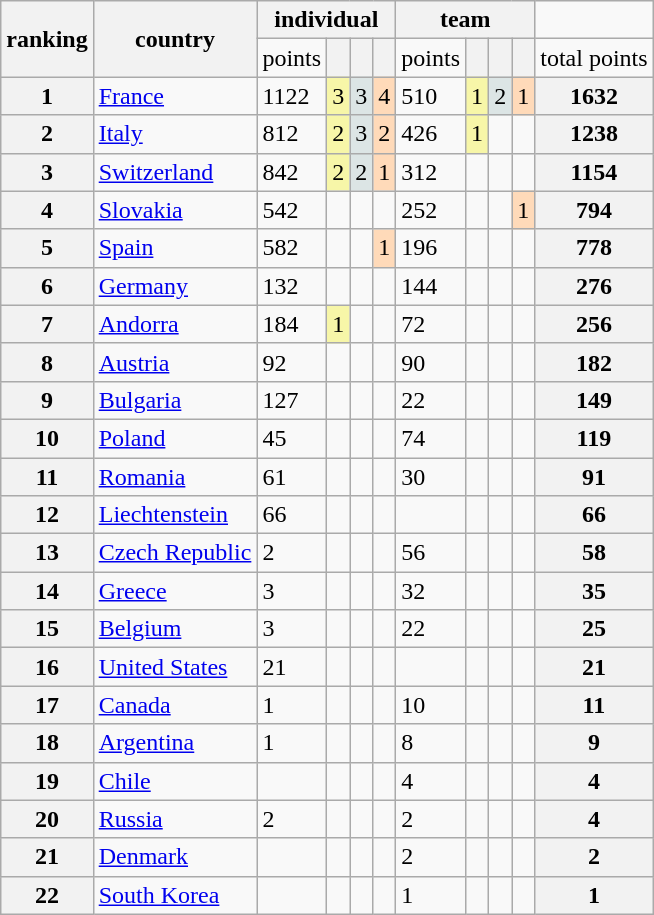<table class="wikitable">
<tr>
<th rowspan="2">ranking</th>
<th rowspan="2">country</th>
<th colspan="4">individual</th>
<th colspan="4">team</th>
<td></td>
</tr>
<tr>
<td>points</td>
<th bgcolor="gold"></th>
<th bgcolor="silver"></th>
<th bgcolor="#cc9966"></th>
<td>points</td>
<th bgcolor="gold"></th>
<th bgcolor="silver"></th>
<th bgcolor="#cc9966"></th>
<td>total points</td>
</tr>
<tr>
<th>1</th>
<td> <a href='#'>France</a></td>
<td>1122</td>
<td bgcolor="#F7F6A8">3</td>
<td bgcolor="#DCE5E5">3</td>
<td bgcolor="#FFDAB9">4</td>
<td>510</td>
<td bgcolor="#F7F6A8">1</td>
<td bgcolor="#DCE5E5">2</td>
<td bgcolor="#FFDAB9">1</td>
<th>1632</th>
</tr>
<tr>
<th>2</th>
<td> <a href='#'>Italy</a></td>
<td>812</td>
<td bgcolor="#F7F6A8">2</td>
<td bgcolor="#DCE5E5">3</td>
<td bgcolor="#FFDAB9">2</td>
<td>426</td>
<td bgcolor="#F7F6A8">1</td>
<td></td>
<td></td>
<th>1238</th>
</tr>
<tr>
<th>3</th>
<td> <a href='#'>Switzerland</a></td>
<td>842</td>
<td bgcolor="#F7F6A8">2</td>
<td bgcolor="#DCE5E5">2</td>
<td bgcolor="#FFDAB9">1</td>
<td>312</td>
<td></td>
<td></td>
<td></td>
<th>1154</th>
</tr>
<tr>
<th>4</th>
<td> <a href='#'>Slovakia</a></td>
<td>542</td>
<td></td>
<td></td>
<td></td>
<td>252</td>
<td></td>
<td></td>
<td bgcolor="#FFDAB9">1</td>
<th>794</th>
</tr>
<tr>
<th>5</th>
<td> <a href='#'>Spain</a></td>
<td>582</td>
<td></td>
<td></td>
<td bgcolor="#FFDAB9">1</td>
<td>196</td>
<td></td>
<td></td>
<td></td>
<th>778</th>
</tr>
<tr>
<th>6</th>
<td> <a href='#'>Germany</a></td>
<td>132</td>
<td></td>
<td></td>
<td></td>
<td>144</td>
<td></td>
<td></td>
<td></td>
<th>276</th>
</tr>
<tr>
<th>7</th>
<td> <a href='#'>Andorra</a></td>
<td>184</td>
<td bgcolor="#F7F6A8">1</td>
<td></td>
<td></td>
<td>72</td>
<td></td>
<td></td>
<td></td>
<th>256</th>
</tr>
<tr>
<th>8</th>
<td> <a href='#'>Austria</a></td>
<td>92</td>
<td></td>
<td></td>
<td></td>
<td>90</td>
<td></td>
<td></td>
<td></td>
<th>182</th>
</tr>
<tr>
<th>9</th>
<td> <a href='#'>Bulgaria</a></td>
<td>127</td>
<td></td>
<td></td>
<td></td>
<td>22</td>
<td></td>
<td></td>
<td></td>
<th>149</th>
</tr>
<tr>
<th>10</th>
<td> <a href='#'>Poland</a></td>
<td>45</td>
<td></td>
<td></td>
<td></td>
<td>74</td>
<td></td>
<td></td>
<td></td>
<th>119</th>
</tr>
<tr>
<th>11</th>
<td> <a href='#'>Romania</a></td>
<td>61</td>
<td></td>
<td></td>
<td></td>
<td>30</td>
<td></td>
<td></td>
<td></td>
<th>91</th>
</tr>
<tr>
<th>12</th>
<td> <a href='#'>Liechtenstein</a></td>
<td>66</td>
<td></td>
<td></td>
<td></td>
<td></td>
<td></td>
<td></td>
<td></td>
<th>66</th>
</tr>
<tr>
<th>13</th>
<td> <a href='#'>Czech Republic</a></td>
<td>2</td>
<td></td>
<td></td>
<td></td>
<td>56</td>
<td></td>
<td></td>
<td></td>
<th>58</th>
</tr>
<tr>
<th>14</th>
<td> <a href='#'>Greece</a></td>
<td>3</td>
<td></td>
<td></td>
<td></td>
<td>32</td>
<td></td>
<td></td>
<td></td>
<th>35</th>
</tr>
<tr>
<th>15</th>
<td> <a href='#'>Belgium</a></td>
<td>3</td>
<td></td>
<td></td>
<td></td>
<td>22</td>
<td></td>
<td></td>
<td></td>
<th>25</th>
</tr>
<tr>
<th>16</th>
<td> <a href='#'>United States</a></td>
<td>21</td>
<td></td>
<td></td>
<td></td>
<td></td>
<td></td>
<td></td>
<td></td>
<th>21</th>
</tr>
<tr>
<th>17</th>
<td> <a href='#'>Canada</a></td>
<td>1</td>
<td></td>
<td></td>
<td></td>
<td>10</td>
<td></td>
<td></td>
<td></td>
<th>11</th>
</tr>
<tr>
<th>18</th>
<td> <a href='#'>Argentina</a></td>
<td>1</td>
<td></td>
<td></td>
<td></td>
<td>8</td>
<td></td>
<td></td>
<td></td>
<th>9</th>
</tr>
<tr>
<th>19</th>
<td> <a href='#'>Chile</a></td>
<td></td>
<td></td>
<td></td>
<td></td>
<td>4</td>
<td></td>
<td></td>
<td></td>
<th>4</th>
</tr>
<tr>
<th>20</th>
<td> <a href='#'>Russia</a></td>
<td>2</td>
<td></td>
<td></td>
<td></td>
<td>2</td>
<td></td>
<td></td>
<td></td>
<th>4</th>
</tr>
<tr>
<th>21</th>
<td> <a href='#'>Denmark</a></td>
<td></td>
<td></td>
<td></td>
<td></td>
<td>2</td>
<td></td>
<td></td>
<td></td>
<th>2</th>
</tr>
<tr>
<th>22</th>
<td> <a href='#'>South Korea</a></td>
<td></td>
<td></td>
<td></td>
<td></td>
<td>1</td>
<td></td>
<td></td>
<td></td>
<th>1</th>
</tr>
</table>
